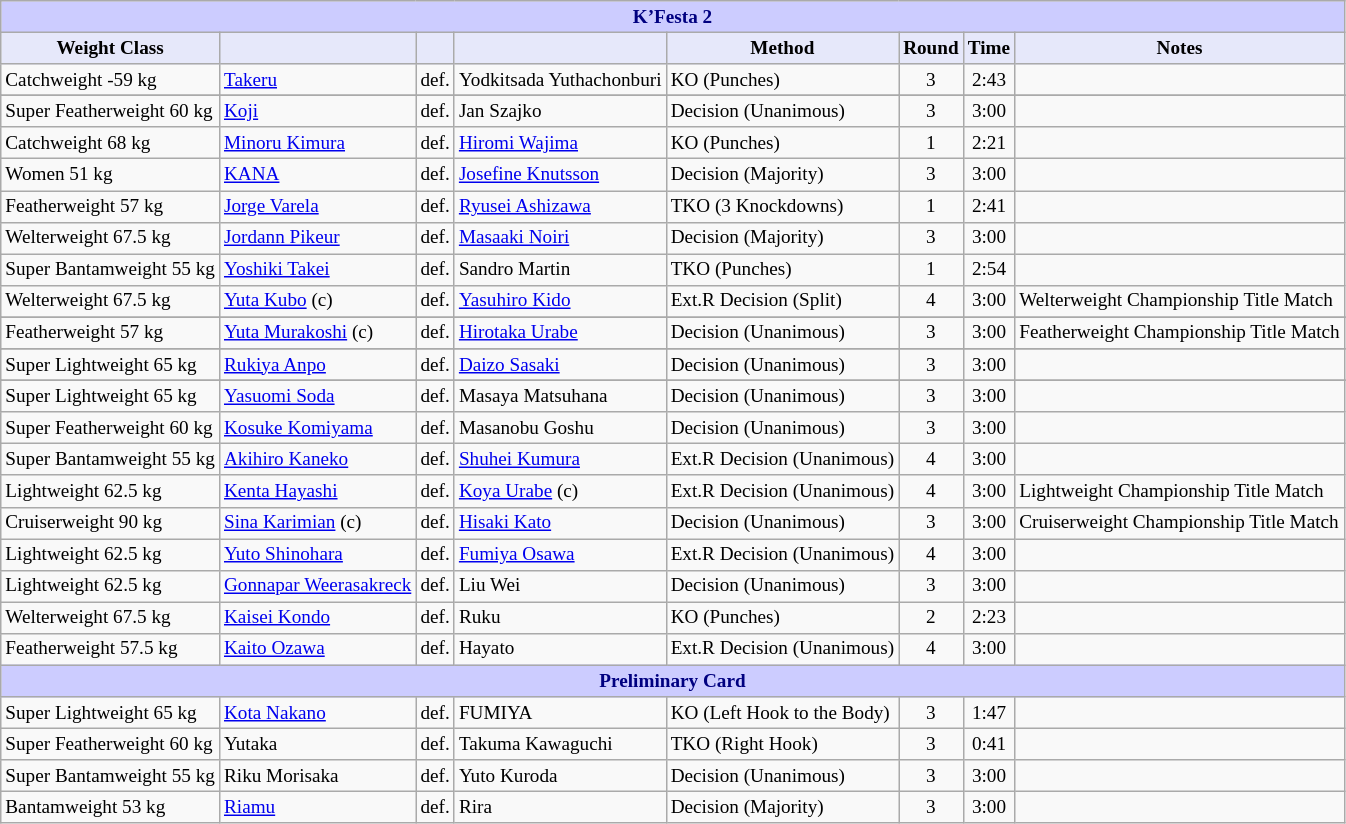<table class="wikitable" style="font-size: 80%;">
<tr>
<th colspan="8" style="background-color: #ccf; color: #000080; text-align: center;"><strong>K’Festa 2</strong></th>
</tr>
<tr>
<th colspan="1" style="background-color: #E6E8FA; color: #000000; text-align: center;">Weight Class</th>
<th colspan="1" style="background-color: #E6E8FA; color: #000000; text-align: center;"></th>
<th colspan="1" style="background-color: #E6E8FA; color: #000000; text-align: center;"></th>
<th colspan="1" style="background-color: #E6E8FA; color: #000000; text-align: center;"></th>
<th colspan="1" style="background-color: #E6E8FA; color: #000000; text-align: center;">Method</th>
<th colspan="1" style="background-color: #E6E8FA; color: #000000; text-align: center;">Round</th>
<th colspan="1" style="background-color: #E6E8FA; color: #000000; text-align: center;">Time</th>
<th colspan="1" style="background-color: #E6E8FA; color: #000000; text-align: center;">Notes</th>
</tr>
<tr>
<td>Catchweight -59 kg</td>
<td> <a href='#'>Takeru</a></td>
<td align=center>def.</td>
<td> Yodkitsada Yuthachonburi</td>
<td>KO (Punches)</td>
<td align=center>3</td>
<td align=center>2:43</td>
<td></td>
</tr>
<tr>
</tr>
<tr>
<td>Super Featherweight 60 kg</td>
<td> <a href='#'>Koji</a></td>
<td align=center>def.</td>
<td> Jan Szajko</td>
<td>Decision (Unanimous)</td>
<td align=center>3</td>
<td align=center>3:00</td>
<td></td>
</tr>
<tr>
<td>Catchweight 68 kg</td>
<td> <a href='#'>Minoru Kimura</a></td>
<td align=center>def.</td>
<td> <a href='#'>Hiromi Wajima</a></td>
<td>KO (Punches)</td>
<td align=center>1</td>
<td align=center>2:21</td>
<td></td>
</tr>
<tr>
<td>Women 51 kg</td>
<td> <a href='#'>KANA</a></td>
<td align=center>def.</td>
<td> <a href='#'>Josefine Knutsson</a></td>
<td>Decision (Majority)</td>
<td align=center>3</td>
<td align=center>3:00</td>
<td></td>
</tr>
<tr>
<td>Featherweight 57 kg</td>
<td> <a href='#'>Jorge Varela</a></td>
<td align=center>def.</td>
<td> <a href='#'>Ryusei Ashizawa</a></td>
<td>TKO (3 Knockdowns)</td>
<td align=center>1</td>
<td align=center>2:41</td>
<td></td>
</tr>
<tr>
<td>Welterweight 67.5 kg</td>
<td> <a href='#'>Jordann Pikeur</a></td>
<td align=center>def.</td>
<td> <a href='#'>Masaaki Noiri</a></td>
<td>Decision (Majority)</td>
<td align=center>3</td>
<td align=center>3:00</td>
<td></td>
</tr>
<tr>
<td>Super Bantamweight 55 kg</td>
<td> <a href='#'>Yoshiki Takei</a></td>
<td align=center>def.</td>
<td> Sandro Martin</td>
<td>TKO (Punches)</td>
<td align=center>1</td>
<td align=center>2:54</td>
<td></td>
</tr>
<tr>
<td>Welterweight 67.5 kg</td>
<td> <a href='#'>Yuta Kubo</a> (c)</td>
<td align=center>def.</td>
<td> <a href='#'>Yasuhiro Kido</a></td>
<td>Ext.R Decision (Split)</td>
<td align=center>4</td>
<td align=center>3:00</td>
<td>Welterweight Championship Title Match</td>
</tr>
<tr>
</tr>
<tr>
<td>Featherweight 57 kg</td>
<td> <a href='#'>Yuta Murakoshi</a> (c)</td>
<td align=center>def.</td>
<td> <a href='#'>Hirotaka Urabe</a></td>
<td>Decision (Unanimous)</td>
<td align=center>3</td>
<td align=center>3:00</td>
<td>Featherweight Championship Title Match</td>
</tr>
<tr>
</tr>
<tr>
<td>Super Lightweight 65 kg</td>
<td> <a href='#'>Rukiya Anpo</a></td>
<td align=center>def.</td>
<td> <a href='#'>Daizo Sasaki</a></td>
<td>Decision (Unanimous)</td>
<td align=center>3</td>
<td align=center>3:00</td>
<td></td>
</tr>
<tr>
</tr>
<tr>
<td>Super Lightweight 65 kg</td>
<td> <a href='#'>Yasuomi Soda</a></td>
<td align=center>def.</td>
<td> Masaya Matsuhana</td>
<td>Decision (Unanimous)</td>
<td align=center>3</td>
<td align=center>3:00</td>
<td></td>
</tr>
<tr>
<td>Super Featherweight 60 kg</td>
<td> <a href='#'>Kosuke Komiyama</a></td>
<td align=center>def.</td>
<td> Masanobu Goshu</td>
<td>Decision (Unanimous)</td>
<td align=center>3</td>
<td align=center>3:00</td>
<td></td>
</tr>
<tr>
<td>Super Bantamweight 55 kg</td>
<td> <a href='#'>Akihiro Kaneko</a></td>
<td align=center>def.</td>
<td> <a href='#'>Shuhei Kumura</a></td>
<td>Ext.R Decision (Unanimous)</td>
<td align=center>4</td>
<td align=center>3:00</td>
<td></td>
</tr>
<tr>
<td>Lightweight 62.5 kg</td>
<td> <a href='#'>Kenta Hayashi</a></td>
<td align=center>def.</td>
<td> <a href='#'>Koya Urabe</a> (c)</td>
<td>Ext.R Decision (Unanimous)</td>
<td align=center>4</td>
<td align=center>3:00</td>
<td>Lightweight Championship Title Match</td>
</tr>
<tr>
<td>Cruiserweight 90 kg</td>
<td> <a href='#'>Sina Karimian</a> (c)</td>
<td align=center>def.</td>
<td> <a href='#'>Hisaki Kato</a></td>
<td>Decision (Unanimous)</td>
<td align=center>3</td>
<td align=center>3:00</td>
<td>Cruiserweight Championship Title Match</td>
</tr>
<tr>
<td>Lightweight 62.5 kg</td>
<td> <a href='#'>Yuto Shinohara</a></td>
<td align=center>def.</td>
<td> <a href='#'>Fumiya Osawa</a></td>
<td>Ext.R Decision (Unanimous)</td>
<td align=center>4</td>
<td align=center>3:00</td>
<td></td>
</tr>
<tr>
<td>Lightweight 62.5 kg</td>
<td> <a href='#'>Gonnapar Weerasakreck</a></td>
<td align=center>def.</td>
<td> Liu Wei</td>
<td>Decision (Unanimous)</td>
<td align=center>3</td>
<td align=center>3:00</td>
<td></td>
</tr>
<tr>
<td>Welterweight 67.5 kg</td>
<td> <a href='#'>Kaisei Kondo</a></td>
<td align=center>def.</td>
<td> Ruku</td>
<td>KO (Punches)</td>
<td align=center>2</td>
<td align=center>2:23</td>
<td></td>
</tr>
<tr>
<td>Featherweight 57.5 kg</td>
<td> <a href='#'>Kaito Ozawa</a></td>
<td align=center>def.</td>
<td> Hayato</td>
<td>Ext.R Decision (Unanimous)</td>
<td align=center>4</td>
<td align=center>3:00</td>
<td></td>
</tr>
<tr>
<th colspan="8" style="background-color: #ccf; color: #000080; text-align: center;"><strong>Preliminary Card</strong></th>
</tr>
<tr>
<td>Super Lightweight 65 kg</td>
<td> <a href='#'>Kota Nakano</a></td>
<td align=center>def.</td>
<td> FUMIYA</td>
<td>KO (Left Hook to the Body)</td>
<td align=center>3</td>
<td align=center>1:47</td>
<td></td>
</tr>
<tr>
<td>Super Featherweight 60 kg</td>
<td> Yutaka</td>
<td align=center>def.</td>
<td> Takuma Kawaguchi</td>
<td>TKO (Right Hook)</td>
<td align=center>3</td>
<td align=center>0:41</td>
<td></td>
</tr>
<tr>
<td>Super Bantamweight 55 kg</td>
<td> Riku Morisaka</td>
<td align=center>def.</td>
<td> Yuto Kuroda</td>
<td>Decision (Unanimous)</td>
<td align=center>3</td>
<td align=center>3:00</td>
<td></td>
</tr>
<tr>
<td>Bantamweight 53 kg</td>
<td> <a href='#'>Riamu</a></td>
<td align=center>def.</td>
<td> Rira</td>
<td>Decision (Majority)</td>
<td align=center>3</td>
<td align=center>3:00</td>
<td></td>
</tr>
</table>
